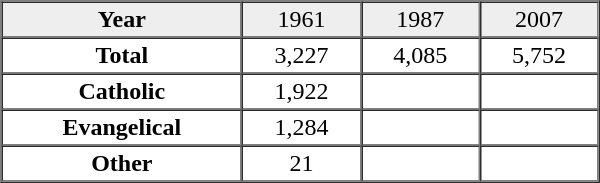<table border="1" cellpadding="2" cellspacing="0" width="400">
<tr bgcolor="#eeeeee" align="center">
<td><strong>Year</strong></td>
<td>1961</td>
<td>1987</td>
<td>2007</td>
</tr>
<tr align="center">
<td><strong>Total</strong></td>
<td>3,227</td>
<td>4,085</td>
<td>5,752</td>
</tr>
<tr align="center">
<td><strong>Catholic</strong></td>
<td>1,922</td>
<td> </td>
<td> </td>
</tr>
<tr align="center">
<td><strong>Evangelical</strong></td>
<td>1,284</td>
<td> </td>
<td> </td>
</tr>
<tr align="center">
<td><strong>Other</strong></td>
<td>21</td>
<td> </td>
<td> </td>
</tr>
</table>
